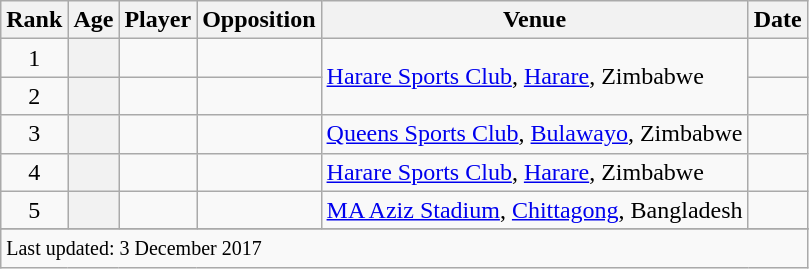<table class="wikitable plainrowheaders sortable">
<tr>
<th scope=col>Rank</th>
<th scope=col>Age</th>
<th scope=col>Player</th>
<th scope=col>Opposition</th>
<th scope=col>Venue</th>
<th scope=col>Date</th>
</tr>
<tr>
<td align=center>1</td>
<th scope=row style=text-align:center;></th>
<td></td>
<td></td>
<td rowspan=2><a href='#'>Harare Sports Club</a>, <a href='#'>Harare</a>, Zimbabwe</td>
<td></td>
</tr>
<tr>
<td align=center>2</td>
<th scope=row style=text-align:center;></th>
<td></td>
<td></td>
<td></td>
</tr>
<tr>
<td align=center>3</td>
<th scope=row style=text-align:center;></th>
<td></td>
<td></td>
<td><a href='#'>Queens Sports Club</a>, <a href='#'>Bulawayo</a>, Zimbabwe</td>
<td></td>
</tr>
<tr>
<td align=center>4</td>
<th scope=row style=text-align:center;></th>
<td></td>
<td></td>
<td><a href='#'>Harare Sports Club</a>, <a href='#'>Harare</a>, Zimbabwe</td>
<td></td>
</tr>
<tr>
<td align=center>5</td>
<th scope=row style=text-align:center;></th>
<td></td>
<td></td>
<td><a href='#'>MA Aziz Stadium</a>, <a href='#'>Chittagong</a>, Bangladesh</td>
<td></td>
</tr>
<tr>
</tr>
<tr class=sortbottom>
<td colspan=7><small>Last updated: 3 December 2017</small></td>
</tr>
</table>
